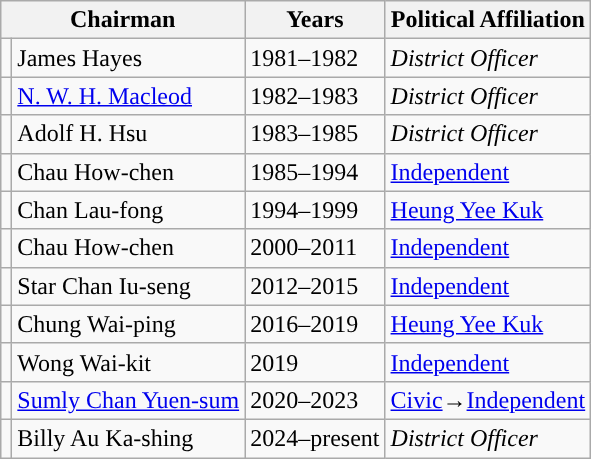<table class="wikitable">
<tr>
<th colspan=2>Chairman</th>
<th>Years</th>
<th>Political Affiliation</th>
</tr>
<tr>
<td></td>
<td>James Hayes</td>
<td>1981–1982</td>
<td><em>District Officer</em></td>
</tr>
<tr>
<td></td>
<td><a href='#'>N. W. H. Macleod</a></td>
<td>1982–1983</td>
<td><em>District Officer</em></td>
</tr>
<tr>
<td></td>
<td>Adolf H. Hsu</td>
<td>1983–1985</td>
<td><em>District Officer</em></td>
</tr>
<tr>
<td></td>
<td>Chau How-chen</td>
<td>1985–1994</td>
<td><a href='#'>Independent</a></td>
</tr>
<tr>
<td></td>
<td>Chan Lau-fong</td>
<td>1994–1999</td>
<td><a href='#'>Heung Yee Kuk</a></td>
</tr>
<tr>
<td></td>
<td>Chau How-chen</td>
<td>2000–2011</td>
<td><a href='#'>Independent</a></td>
</tr>
<tr>
<td></td>
<td>Star Chan Iu-seng</td>
<td>2012–2015</td>
<td><a href='#'>Independent</a></td>
</tr>
<tr>
<td></td>
<td>Chung Wai-ping</td>
<td>2016–2019</td>
<td><a href='#'>Heung Yee Kuk</a></td>
</tr>
<tr>
<td></td>
<td>Wong Wai-kit</td>
<td>2019</td>
<td><a href='#'>Independent</a></td>
</tr>
<tr>
<td></td>
<td><a href='#'>Sumly Chan Yuen-sum</a></td>
<td>2020–2023</td>
<td><a href='#'>Civic</a>→<a href='#'>Independent</a></td>
</tr>
<tr>
<td></td>
<td>Billy Au Ka-shing</td>
<td>2024–present</td>
<td><em>District Officer</em></td>
</tr>
</table>
